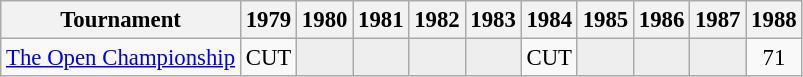<table class="wikitable" style="font-size:95%;text-align:center;">
<tr>
<th>Tournament</th>
<th>1979</th>
<th>1980</th>
<th>1981</th>
<th>1982</th>
<th>1983</th>
<th>1984</th>
<th>1985</th>
<th>1986</th>
<th>1987</th>
<th>1988</th>
</tr>
<tr>
<td align=left><a href='#'>The Open Championship</a></td>
<td>CUT</td>
<td style="background:#eeeeee;"></td>
<td style="background:#eeeeee;"></td>
<td style="background:#eeeeee;"></td>
<td style="background:#eeeeee;"></td>
<td>CUT</td>
<td style="background:#eeeeee;"></td>
<td style="background:#eeeeee;"></td>
<td style="background:#eeeeee;"></td>
<td>71</td>
</tr>
</table>
